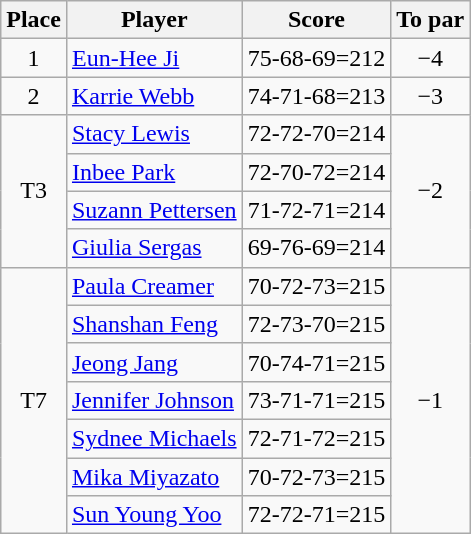<table class="wikitable">
<tr>
<th>Place</th>
<th>Player</th>
<th>Score</th>
<th>To par</th>
</tr>
<tr>
<td align=center>1</td>
<td> <a href='#'>Eun-Hee Ji</a></td>
<td>75-68-69=212</td>
<td align=center>−4</td>
</tr>
<tr>
<td align=center>2</td>
<td> <a href='#'>Karrie Webb</a></td>
<td>74-71-68=213</td>
<td align=center>−3</td>
</tr>
<tr>
<td align=center rowspan=4>T3</td>
<td> <a href='#'>Stacy Lewis</a></td>
<td>72-72-70=214</td>
<td align=center rowspan=4>−2</td>
</tr>
<tr>
<td> <a href='#'>Inbee Park</a></td>
<td>72-70-72=214</td>
</tr>
<tr>
<td> <a href='#'>Suzann Pettersen</a></td>
<td>71-72-71=214</td>
</tr>
<tr>
<td> <a href='#'>Giulia Sergas</a></td>
<td>69-76-69=214</td>
</tr>
<tr>
<td align=center rowspan=7>T7</td>
<td> <a href='#'>Paula Creamer</a></td>
<td>70-72-73=215</td>
<td align=center rowspan=7>−1</td>
</tr>
<tr>
<td> <a href='#'>Shanshan Feng</a></td>
<td>72-73-70=215</td>
</tr>
<tr>
<td> <a href='#'>Jeong Jang</a></td>
<td>70-74-71=215</td>
</tr>
<tr>
<td> <a href='#'>Jennifer Johnson</a></td>
<td>73-71-71=215</td>
</tr>
<tr>
<td> <a href='#'>Sydnee Michaels</a></td>
<td>72-71-72=215</td>
</tr>
<tr>
<td> <a href='#'>Mika Miyazato</a></td>
<td>70-72-73=215</td>
</tr>
<tr>
<td> <a href='#'>Sun Young Yoo</a></td>
<td>72-72-71=215</td>
</tr>
</table>
